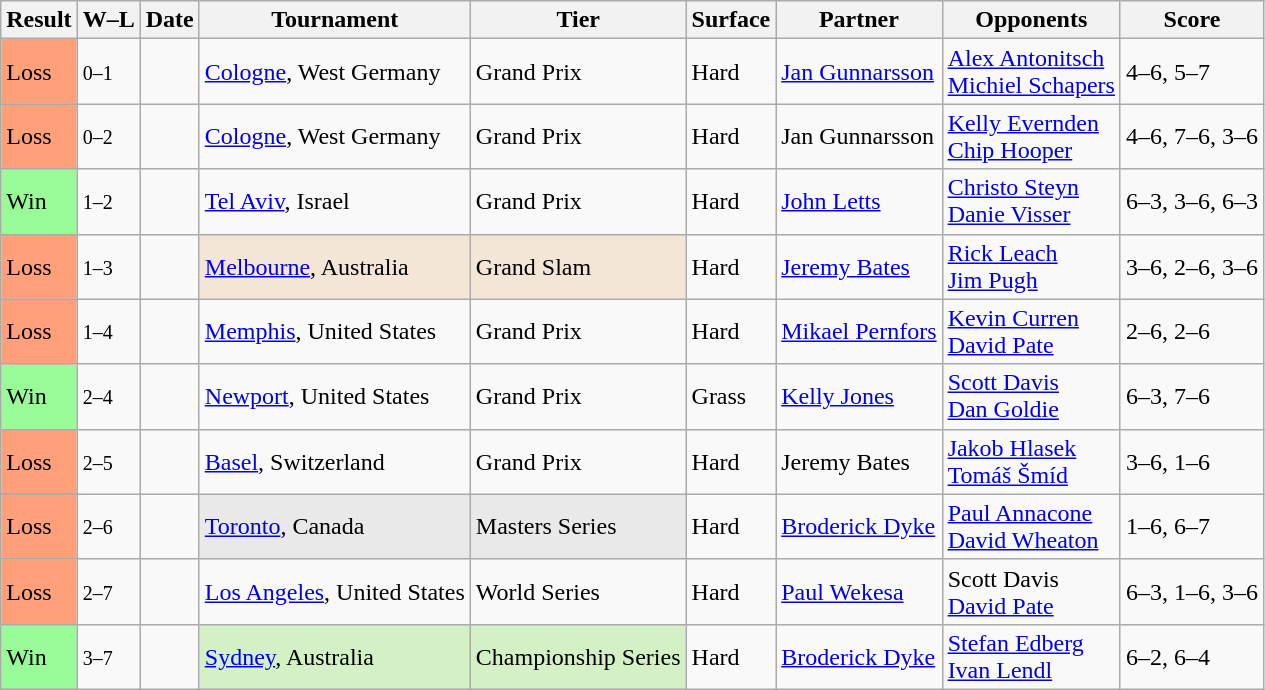<table class="sortable wikitable">
<tr>
<th>Result</th>
<th class="unsortable">W–L</th>
<th>Date</th>
<th>Tournament</th>
<th>Tier</th>
<th>Surface</th>
<th>Partner</th>
<th>Opponents</th>
<th class="unsortable">Score</th>
</tr>
<tr>
<td style="background:#ffa07a;">Loss</td>
<td><small>0–1</small></td>
<td><a href='#'></a></td>
<td><a href='#'>Cologne</a>, West Germany</td>
<td>Grand Prix</td>
<td>Hard</td>
<td> <a href='#'>Jan Gunnarsson</a></td>
<td> <a href='#'>Alex Antonitsch</a> <br>  <a href='#'>Michiel Schapers</a></td>
<td>4–6, 5–7</td>
</tr>
<tr>
<td style="background:#ffa07a;">Loss</td>
<td><small>0–2</small></td>
<td><a href='#'></a></td>
<td><a href='#'>Cologne</a>, West Germany</td>
<td>Grand Prix</td>
<td>Hard</td>
<td> Jan Gunnarsson</td>
<td> <a href='#'>Kelly Evernden</a> <br>  <a href='#'>Chip Hooper</a></td>
<td>4–6, 7–6, 3–6</td>
</tr>
<tr>
<td style="background:#98fb98;">Win</td>
<td><small>1–2</small></td>
<td><a href='#'></a></td>
<td><a href='#'>Tel Aviv</a>, Israel</td>
<td>Grand Prix</td>
<td>Hard</td>
<td> <a href='#'>John Letts</a></td>
<td> <a href='#'>Christo Steyn</a> <br>  <a href='#'>Danie Visser</a></td>
<td>6–3, 3–6, 6–3</td>
</tr>
<tr>
<td style="background:#ffa07a;">Loss</td>
<td><small>1–3</small></td>
<td><a href='#'></a></td>
<td style="background:#f3e6d7;"><a href='#'>Melbourne</a>, Australia</td>
<td style="background:#f3e6d7;">Grand Slam</td>
<td>Hard</td>
<td> <a href='#'>Jeremy Bates</a></td>
<td> <a href='#'>Rick Leach</a> <br>  <a href='#'>Jim Pugh</a></td>
<td>3–6, 2–6, 3–6</td>
</tr>
<tr>
<td style="background:#ffa07a;">Loss</td>
<td><small>1–4</small></td>
<td><a href='#'></a></td>
<td><a href='#'>Memphis</a>, United States</td>
<td>Grand Prix</td>
<td>Hard</td>
<td> <a href='#'>Mikael Pernfors</a></td>
<td> <a href='#'>Kevin Curren</a> <br>  <a href='#'>David Pate</a></td>
<td>2–6, 2–6</td>
</tr>
<tr>
<td style="background:#98fb98;">Win</td>
<td><small>2–4</small></td>
<td><a href='#'></a></td>
<td><a href='#'>Newport</a>, United States</td>
<td>Grand Prix</td>
<td>Grass</td>
<td> <a href='#'>Kelly Jones</a></td>
<td> <a href='#'>Scott Davis</a> <br>  <a href='#'>Dan Goldie</a></td>
<td>6–3, 7–6</td>
</tr>
<tr>
<td style="background:#ffa07a;">Loss</td>
<td><small>2–5</small></td>
<td><a href='#'></a></td>
<td><a href='#'>Basel</a>, Switzerland</td>
<td>Grand Prix</td>
<td>Hard</td>
<td> Jeremy Bates</td>
<td> <a href='#'>Jakob Hlasek</a> <br>  <a href='#'>Tomáš Šmíd</a></td>
<td>3–6, 1–6</td>
</tr>
<tr>
<td style="background:#ffa07a;">Loss</td>
<td><small>2–6</small></td>
<td><a href='#'></a></td>
<td style="background:#e9e9e9;"><a href='#'>Toronto</a>, Canada</td>
<td style="background:#e9e9e9;">Masters Series</td>
<td>Hard</td>
<td> <a href='#'>Broderick Dyke</a></td>
<td> <a href='#'>Paul Annacone</a> <br>  <a href='#'>David Wheaton</a></td>
<td>1–6, 6–7</td>
</tr>
<tr>
<td style="background:#ffa07a;">Loss</td>
<td><small>2–7</small></td>
<td><a href='#'></a></td>
<td><a href='#'>Los Angeles</a>, United States</td>
<td>World Series</td>
<td>Hard</td>
<td> <a href='#'>Paul Wekesa</a></td>
<td> Scott Davis <br>  <a href='#'>David Pate</a></td>
<td>6–3, 1–6, 3–6</td>
</tr>
<tr>
<td style="background:#98fb98;">Win</td>
<td><small>3–7</small></td>
<td><a href='#'></a></td>
<td style="background:#d4f1c5;"><a href='#'>Sydney</a>, Australia</td>
<td style="background:#d4f1c5;">Championship Series</td>
<td>Hard</td>
<td> <a href='#'>Broderick Dyke</a></td>
<td> <a href='#'>Stefan Edberg</a> <br>  <a href='#'>Ivan Lendl</a></td>
<td>6–2, 6–4</td>
</tr>
</table>
